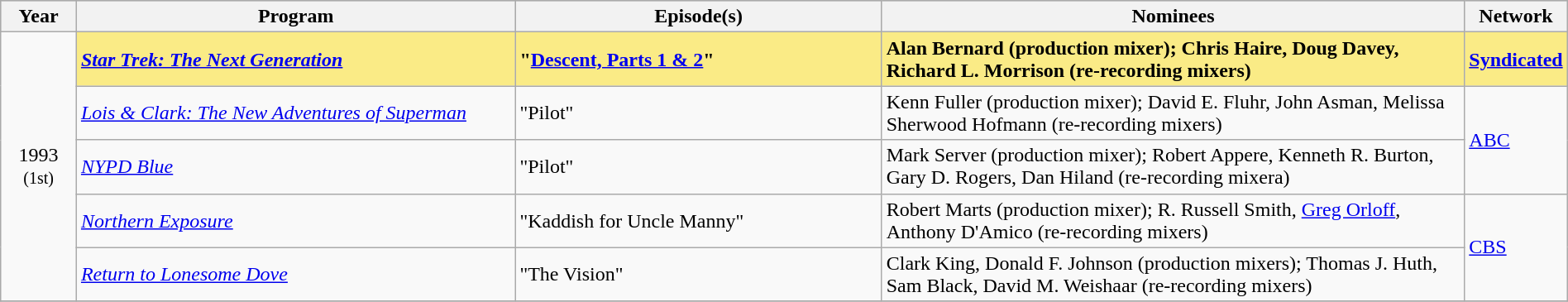<table class="wikitable" style="width:100%">
<tr bgcolor="#bebebe">
<th width="5%">Year</th>
<th width="30%">Program</th>
<th width="25%">Episode(s)</th>
<th width="40%">Nominees</th>
<th width="5%">Network</th>
</tr>
<tr>
<td rowspan="5" style="text-align:center;">1993<br><small>(1st)</small><br></td>
<td style="background:#FAEB86;"><strong><em><a href='#'>Star Trek: The Next Generation</a></em></strong></td>
<td style="background:#FAEB86;"><strong>"<a href='#'>Descent, Parts 1 & 2</a>"</strong></td>
<td style="background:#FAEB86;"><strong>Alan Bernard (production mixer); Chris Haire, Doug Davey, Richard L. Morrison (re-recording mixers)</strong></td>
<td style="background:#FAEB86;"><strong><a href='#'>Syndicated</a></strong></td>
</tr>
<tr>
<td><em><a href='#'>Lois & Clark: The New Adventures of Superman</a></em></td>
<td>"Pilot"</td>
<td>Kenn Fuller (production mixer); David E. Fluhr, John Asman, Melissa Sherwood Hofmann (re-recording mixers)</td>
<td rowspan="2"><a href='#'>ABC</a></td>
</tr>
<tr>
<td><em><a href='#'>NYPD Blue</a></em></td>
<td>"Pilot"</td>
<td>Mark Server (production mixer); Robert Appere, Kenneth R. Burton, Gary D. Rogers, Dan Hiland (re-recording mixera)</td>
</tr>
<tr>
<td><em><a href='#'>Northern Exposure</a></em></td>
<td>"Kaddish for Uncle Manny"</td>
<td>Robert Marts (production mixer); R. Russell Smith, <a href='#'>Greg Orloff</a>, Anthony D'Amico (re-recording mixers)</td>
<td rowspan="2"><a href='#'>CBS</a></td>
</tr>
<tr>
<td><em><a href='#'>Return to Lonesome Dove</a></em></td>
<td>"The Vision"</td>
<td>Clark King, Donald F. Johnson (production mixers); Thomas J. Huth, Sam Black, David M. Weishaar (re-recording mixers)</td>
</tr>
<tr>
</tr>
</table>
